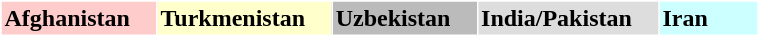<table border="1" align="left" style="border:1px solid #ffffff; border-collapse:; font-size: ; width:40%" rules="all" cellpadding="2">
<tr>
<td style="background-color:#FFCCCC" width="10%"><strong>Afghanistan</strong></td>
<td style="background-color:#FFFFCC" width="10%"><strong>Turkmenistan</strong></td>
<td style="background-color:#BBBBBB" width="10%"><strong>Uzbekistan</strong></td>
<td style="background-color:#DDDDDD" width="10%"><strong>India/Pakistan</strong></td>
<td style="background-color:#CCFFFF" width="10%"><strong>Iran</strong></td>
</tr>
</table>
